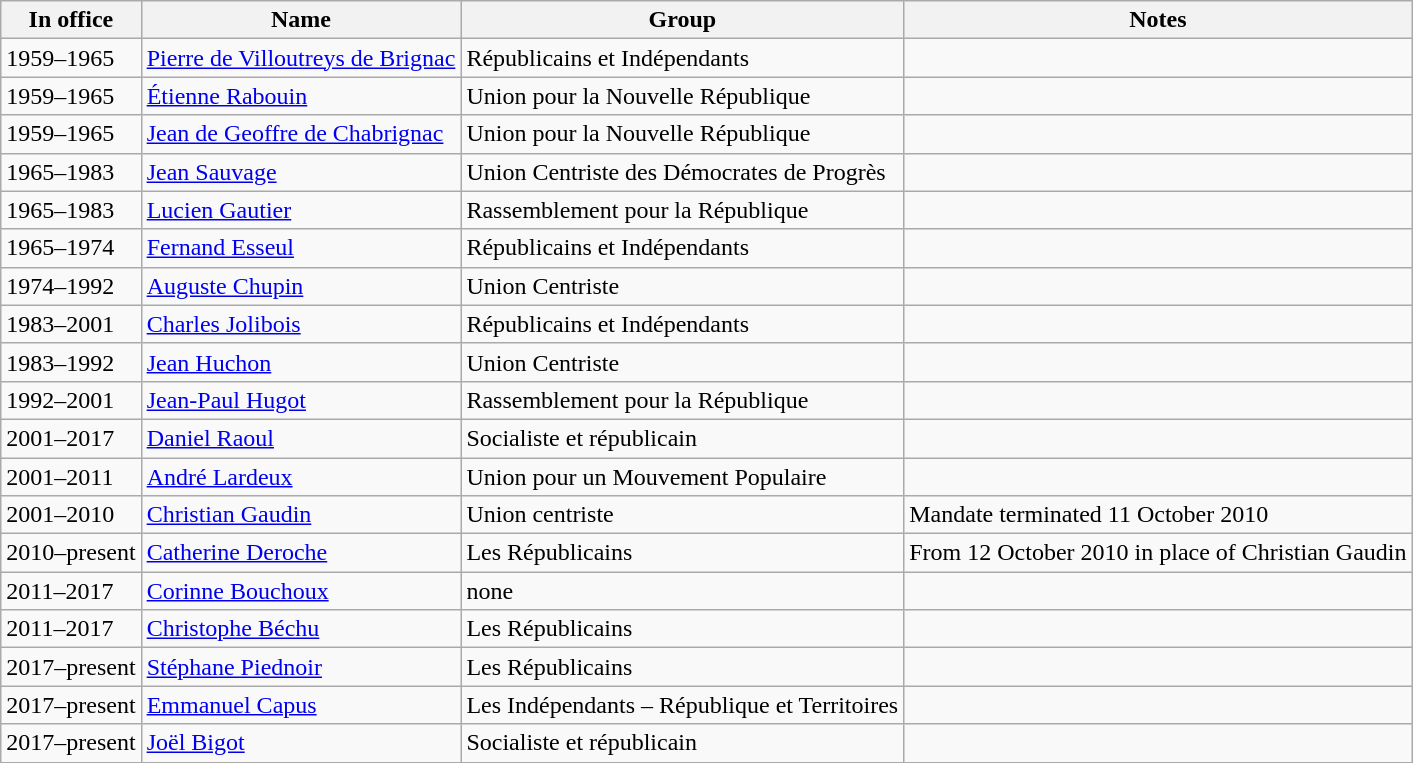<table class="wikitable sortable">
<tr>
<th>In office</th>
<th>Name</th>
<th>Group</th>
<th>Notes</th>
</tr>
<tr>
<td>1959–1965</td>
<td><a href='#'>Pierre de Villoutreys de Brignac</a></td>
<td>Républicains et Indépendants</td>
<td></td>
</tr>
<tr>
<td>1959–1965</td>
<td><a href='#'>Étienne Rabouin</a></td>
<td>Union pour la Nouvelle République</td>
<td></td>
</tr>
<tr>
<td>1959–1965</td>
<td><a href='#'>Jean de Geoffre de Chabrignac</a></td>
<td>Union pour la Nouvelle République</td>
<td></td>
</tr>
<tr>
<td>1965–1983</td>
<td><a href='#'>Jean Sauvage</a></td>
<td>Union Centriste des Démocrates de Progrès</td>
<td></td>
</tr>
<tr>
<td>1965–1983</td>
<td><a href='#'>Lucien Gautier</a></td>
<td>Rassemblement pour la République</td>
<td></td>
</tr>
<tr>
<td>1965–1974</td>
<td><a href='#'>Fernand Esseul</a></td>
<td>Républicains et Indépendants</td>
<td></td>
</tr>
<tr>
<td>1974–1992</td>
<td><a href='#'>Auguste Chupin</a></td>
<td>Union Centriste</td>
<td></td>
</tr>
<tr>
<td>1983–2001</td>
<td><a href='#'>Charles Jolibois</a></td>
<td>Républicains et Indépendants</td>
<td></td>
</tr>
<tr>
<td>1983–1992</td>
<td><a href='#'>Jean Huchon</a></td>
<td>Union Centriste</td>
<td></td>
</tr>
<tr>
<td>1992–2001</td>
<td><a href='#'>Jean-Paul Hugot</a></td>
<td>Rassemblement pour la République</td>
<td></td>
</tr>
<tr>
<td>2001–2017</td>
<td><a href='#'>Daniel Raoul</a></td>
<td>Socialiste et républicain</td>
<td></td>
</tr>
<tr>
<td>2001–2011</td>
<td><a href='#'>André Lardeux</a></td>
<td>Union pour un Mouvement Populaire</td>
<td></td>
</tr>
<tr>
<td>2001–2010</td>
<td><a href='#'>Christian Gaudin</a></td>
<td>Union centriste</td>
<td>Mandate terminated 11 October 2010</td>
</tr>
<tr>
<td>2010–present</td>
<td><a href='#'>Catherine Deroche</a></td>
<td>Les Républicains</td>
<td>From 12 October 2010 in place of Christian Gaudin</td>
</tr>
<tr>
<td>2011–2017</td>
<td><a href='#'>Corinne Bouchoux</a></td>
<td>none</td>
<td></td>
</tr>
<tr>
<td>2011–2017</td>
<td><a href='#'>Christophe Béchu</a></td>
<td>Les Républicains</td>
<td></td>
</tr>
<tr>
<td>2017–present</td>
<td><a href='#'>Stéphane Piednoir</a></td>
<td>Les Républicains</td>
<td></td>
</tr>
<tr>
<td>2017–present</td>
<td><a href='#'>Emmanuel Capus</a></td>
<td>Les Indépendants – République et Territoires</td>
<td></td>
</tr>
<tr>
<td>2017–present</td>
<td><a href='#'>Joël Bigot</a></td>
<td>Socialiste et républicain</td>
<td></td>
</tr>
</table>
